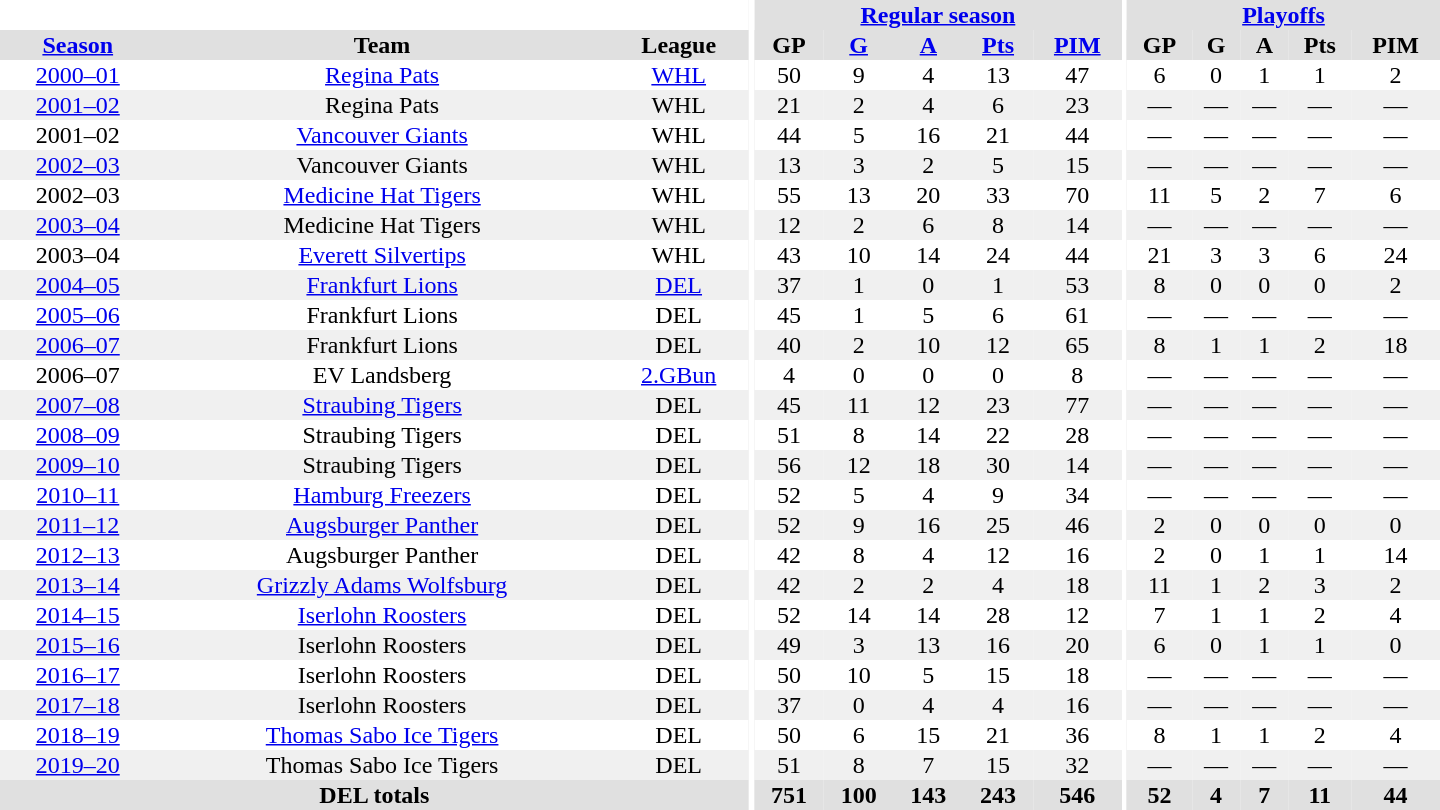<table border="0" cellpadding="1" cellspacing="0" style="text-align:center; width:60em">
<tr bgcolor="#e0e0e0">
<th colspan="3" bgcolor="#ffffff"></th>
<th rowspan="99" bgcolor="#ffffff"></th>
<th colspan="5"><a href='#'>Regular season</a></th>
<th rowspan="99" bgcolor="#ffffff"></th>
<th colspan="5"><a href='#'>Playoffs</a></th>
</tr>
<tr bgcolor="#e0e0e0">
<th><a href='#'>Season</a></th>
<th>Team</th>
<th>League</th>
<th>GP</th>
<th><a href='#'>G</a></th>
<th><a href='#'>A</a></th>
<th><a href='#'>Pts</a></th>
<th><a href='#'>PIM</a></th>
<th>GP</th>
<th>G</th>
<th>A</th>
<th>Pts</th>
<th>PIM</th>
</tr>
<tr ALIGN="center">
<td><a href='#'>2000–01</a></td>
<td><a href='#'>Regina Pats</a></td>
<td><a href='#'>WHL</a></td>
<td>50</td>
<td>9</td>
<td>4</td>
<td>13</td>
<td>47</td>
<td>6</td>
<td>0</td>
<td>1</td>
<td>1</td>
<td>2</td>
</tr>
<tr ALIGN="center" bgcolor="#f0f0f0">
<td><a href='#'>2001–02</a></td>
<td>Regina Pats</td>
<td>WHL</td>
<td>21</td>
<td>2</td>
<td>4</td>
<td>6</td>
<td>23</td>
<td>—</td>
<td>—</td>
<td>—</td>
<td>—</td>
<td>—</td>
</tr>
<tr ALIGN="center">
<td>2001–02</td>
<td><a href='#'>Vancouver Giants</a></td>
<td>WHL</td>
<td>44</td>
<td>5</td>
<td>16</td>
<td>21</td>
<td>44</td>
<td>—</td>
<td>—</td>
<td>—</td>
<td>—</td>
<td>—</td>
</tr>
<tr ALIGN="center" bgcolor="#f0f0f0">
<td><a href='#'>2002–03</a></td>
<td>Vancouver Giants</td>
<td>WHL</td>
<td>13</td>
<td>3</td>
<td>2</td>
<td>5</td>
<td>15</td>
<td>—</td>
<td>—</td>
<td>—</td>
<td>—</td>
<td>—</td>
</tr>
<tr ALIGN="center">
<td>2002–03</td>
<td><a href='#'>Medicine Hat Tigers</a></td>
<td>WHL</td>
<td>55</td>
<td>13</td>
<td>20</td>
<td>33</td>
<td>70</td>
<td>11</td>
<td>5</td>
<td>2</td>
<td>7</td>
<td>6</td>
</tr>
<tr ALIGN="center" bgcolor="#f0f0f0">
<td><a href='#'>2003–04</a></td>
<td>Medicine Hat Tigers</td>
<td>WHL</td>
<td>12</td>
<td>2</td>
<td>6</td>
<td>8</td>
<td>14</td>
<td>—</td>
<td>—</td>
<td>—</td>
<td>—</td>
<td>—</td>
</tr>
<tr ALIGN="center">
<td>2003–04</td>
<td><a href='#'>Everett Silvertips</a></td>
<td>WHL</td>
<td>43</td>
<td>10</td>
<td>14</td>
<td>24</td>
<td>44</td>
<td>21</td>
<td>3</td>
<td>3</td>
<td>6</td>
<td>24</td>
</tr>
<tr ALIGN="center" bgcolor="#f0f0f0">
<td><a href='#'>2004–05</a></td>
<td><a href='#'>Frankfurt Lions</a></td>
<td><a href='#'>DEL</a></td>
<td>37</td>
<td>1</td>
<td>0</td>
<td>1</td>
<td>53</td>
<td>8</td>
<td>0</td>
<td>0</td>
<td>0</td>
<td>2</td>
</tr>
<tr ALIGN="center">
<td><a href='#'>2005–06</a></td>
<td>Frankfurt Lions</td>
<td>DEL</td>
<td>45</td>
<td>1</td>
<td>5</td>
<td>6</td>
<td>61</td>
<td>—</td>
<td>—</td>
<td>—</td>
<td>—</td>
<td>—</td>
</tr>
<tr ALIGN="center" bgcolor="#f0f0f0">
<td><a href='#'>2006–07</a></td>
<td>Frankfurt Lions</td>
<td>DEL</td>
<td>40</td>
<td>2</td>
<td>10</td>
<td>12</td>
<td>65</td>
<td>8</td>
<td>1</td>
<td>1</td>
<td>2</td>
<td>18</td>
</tr>
<tr ALIGN="center">
<td>2006–07</td>
<td>EV Landsberg</td>
<td><a href='#'>2.GBun</a></td>
<td>4</td>
<td>0</td>
<td>0</td>
<td>0</td>
<td>8</td>
<td>—</td>
<td>—</td>
<td>—</td>
<td>—</td>
<td>—</td>
</tr>
<tr ALIGN="center" bgcolor="#f0f0f0">
<td><a href='#'>2007–08</a></td>
<td><a href='#'>Straubing Tigers</a></td>
<td>DEL</td>
<td>45</td>
<td>11</td>
<td>12</td>
<td>23</td>
<td>77</td>
<td>—</td>
<td>—</td>
<td>—</td>
<td>—</td>
<td>—</td>
</tr>
<tr ALIGN="center">
<td><a href='#'>2008–09</a></td>
<td>Straubing Tigers</td>
<td>DEL</td>
<td>51</td>
<td>8</td>
<td>14</td>
<td>22</td>
<td>28</td>
<td>—</td>
<td>—</td>
<td>—</td>
<td>—</td>
<td>—</td>
</tr>
<tr ALIGN="center" bgcolor="#f0f0f0">
<td><a href='#'>2009–10</a></td>
<td>Straubing Tigers</td>
<td>DEL</td>
<td>56</td>
<td>12</td>
<td>18</td>
<td>30</td>
<td>14</td>
<td>—</td>
<td>—</td>
<td>—</td>
<td>—</td>
<td>—</td>
</tr>
<tr ALIGN="center">
<td><a href='#'>2010–11</a></td>
<td><a href='#'>Hamburg Freezers</a></td>
<td>DEL</td>
<td>52</td>
<td>5</td>
<td>4</td>
<td>9</td>
<td>34</td>
<td>—</td>
<td>—</td>
<td>—</td>
<td>—</td>
<td>—</td>
</tr>
<tr ALIGN="center" bgcolor="#f0f0f0">
<td><a href='#'>2011–12</a></td>
<td><a href='#'>Augsburger Panther</a></td>
<td>DEL</td>
<td>52</td>
<td>9</td>
<td>16</td>
<td>25</td>
<td>46</td>
<td>2</td>
<td>0</td>
<td>0</td>
<td>0</td>
<td>0</td>
</tr>
<tr ALIGN="center">
<td><a href='#'>2012–13</a></td>
<td>Augsburger Panther</td>
<td>DEL</td>
<td>42</td>
<td>8</td>
<td>4</td>
<td>12</td>
<td>16</td>
<td>2</td>
<td>0</td>
<td>1</td>
<td>1</td>
<td>14</td>
</tr>
<tr ALIGN="center" bgcolor="#f0f0f0">
<td><a href='#'>2013–14</a></td>
<td><a href='#'>Grizzly Adams Wolfsburg</a></td>
<td>DEL</td>
<td>42</td>
<td>2</td>
<td>2</td>
<td>4</td>
<td>18</td>
<td>11</td>
<td>1</td>
<td>2</td>
<td>3</td>
<td>2</td>
</tr>
<tr ALIGN="center">
<td><a href='#'>2014–15</a></td>
<td><a href='#'>Iserlohn Roosters</a></td>
<td>DEL</td>
<td>52</td>
<td>14</td>
<td>14</td>
<td>28</td>
<td>12</td>
<td>7</td>
<td>1</td>
<td>1</td>
<td>2</td>
<td>4</td>
</tr>
<tr ALIGN="center" bgcolor="#f0f0f0">
<td><a href='#'>2015–16</a></td>
<td>Iserlohn Roosters</td>
<td>DEL</td>
<td>49</td>
<td>3</td>
<td>13</td>
<td>16</td>
<td>20</td>
<td>6</td>
<td>0</td>
<td>1</td>
<td>1</td>
<td>0</td>
</tr>
<tr ALIGN="center">
<td><a href='#'>2016–17</a></td>
<td>Iserlohn Roosters</td>
<td>DEL</td>
<td>50</td>
<td>10</td>
<td>5</td>
<td>15</td>
<td>18</td>
<td>—</td>
<td>—</td>
<td>—</td>
<td>—</td>
<td>—</td>
</tr>
<tr ALIGN="center" bgcolor="#f0f0f0">
<td><a href='#'>2017–18</a></td>
<td>Iserlohn Roosters</td>
<td>DEL</td>
<td>37</td>
<td>0</td>
<td>4</td>
<td>4</td>
<td>16</td>
<td>—</td>
<td>—</td>
<td>—</td>
<td>—</td>
<td>—</td>
</tr>
<tr ALIGN="center">
<td><a href='#'>2018–19</a></td>
<td><a href='#'>Thomas Sabo Ice Tigers</a></td>
<td>DEL</td>
<td>50</td>
<td>6</td>
<td>15</td>
<td>21</td>
<td>36</td>
<td>8</td>
<td>1</td>
<td>1</td>
<td>2</td>
<td>4</td>
</tr>
<tr ALIGN="center" bgcolor="#f0f0f0">
<td><a href='#'>2019–20</a></td>
<td>Thomas Sabo Ice Tigers</td>
<td>DEL</td>
<td>51</td>
<td>8</td>
<td>7</td>
<td>15</td>
<td>32</td>
<td>—</td>
<td>—</td>
<td>—</td>
<td>—</td>
<td>—</td>
</tr>
<tr bgcolor="#e0e0e0">
<th colspan="3">DEL totals</th>
<th>751</th>
<th>100</th>
<th>143</th>
<th>243</th>
<th>546</th>
<th>52</th>
<th>4</th>
<th>7</th>
<th>11</th>
<th>44</th>
</tr>
</table>
